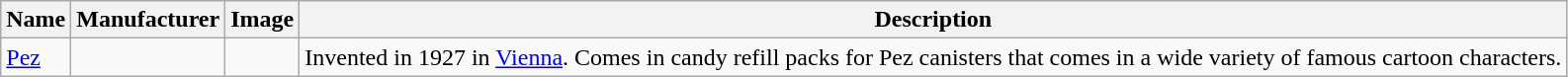<table class="wikitable sortable">
<tr>
<th>Name</th>
<th>Manufacturer</th>
<th class="unsortable">Image</th>
<th>Description</th>
</tr>
<tr>
<td><a href='#'>Pez</a></td>
<td></td>
<td></td>
<td>Invented in 1927 in <a href='#'>Vienna</a>. Comes in candy refill packs for Pez canisters that comes in a wide variety of famous cartoon characters.</td>
</tr>
</table>
